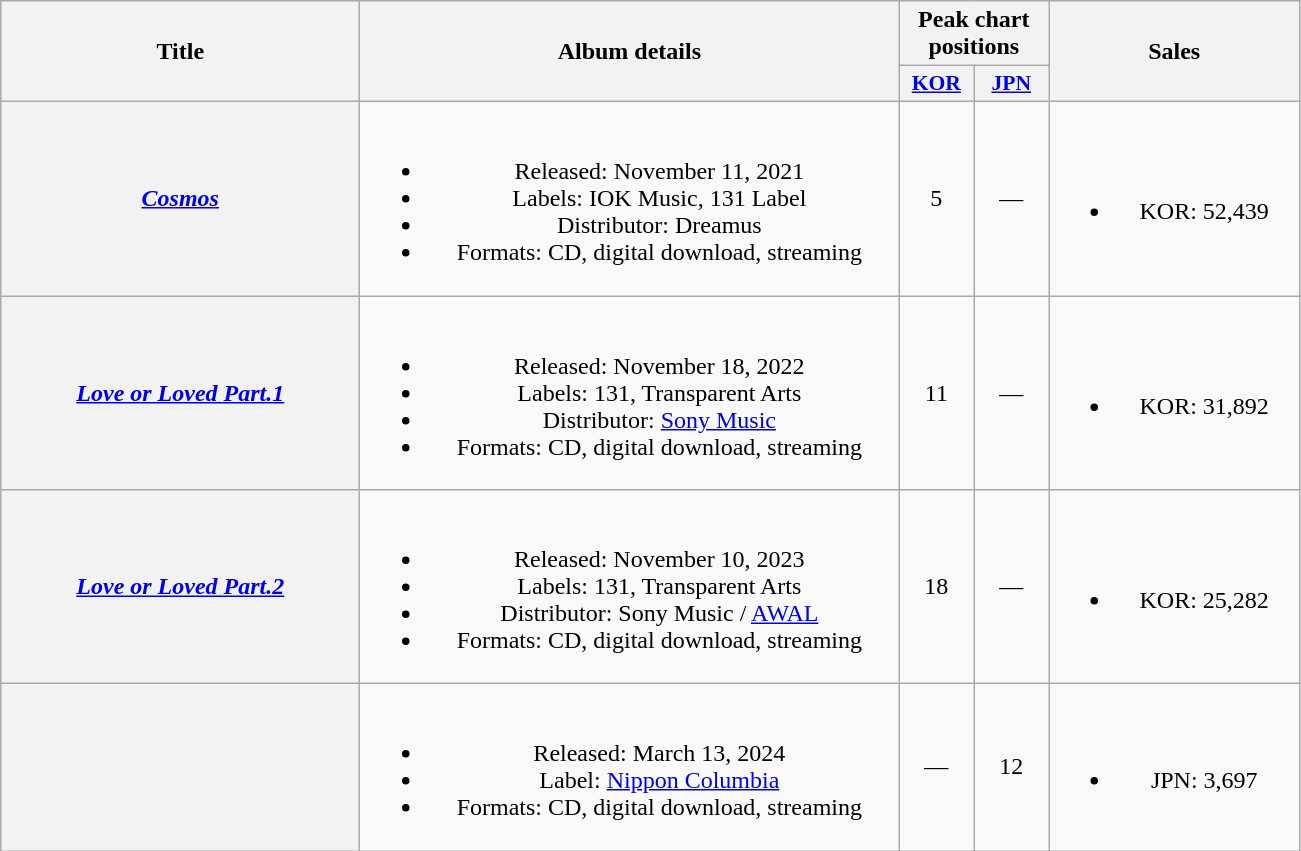<table class="wikitable plainrowheaders" style="text-align:center;">
<tr>
<th scope="col" rowspan="2" style="width:14.5em;">Title</th>
<th rowspan="2" style="width:22em;">Album details</th>
<th scope="col" colspan="2">Peak chart positions</th>
<th scope="col" rowspan="2" style="width:10em;">Sales</th>
</tr>
<tr>
<th scope="col" style="width:3em;font-size:90%"><a href='#'>KOR</a><br></th>
<th scope="col" style="width:3em;font-size:90%"><a href='#'>JPN</a><br></th>
</tr>
<tr>
<th scope="row"><em><a href='#'>Cosmos</a></em></th>
<td><br><ul><li>Released: November 11, 2021</li><li>Labels: IOK Music, 131 Label</li><li>Distributor: Dreamus</li><li>Formats: CD, digital download, streaming</li></ul></td>
<td>5</td>
<td>—</td>
<td><br><ul><li>KOR: 52,439</li></ul></td>
</tr>
<tr>
<th scope="row"><em><a href='#'>Love or Loved Part.1</a></em></th>
<td><br><ul><li>Released: November 18, 2022</li><li>Labels: 131, Transparent Arts</li><li>Distributor: <a href='#'>Sony Music</a></li><li>Formats: CD, digital download, streaming</li></ul></td>
<td>11</td>
<td>—</td>
<td><br><ul><li>KOR: 31,892</li></ul></td>
</tr>
<tr>
<th scope="row"><em><a href='#'>Love or Loved Part.2</a></em></th>
<td><br><ul><li>Released: November 10, 2023</li><li>Labels: 131, Transparent Arts</li><li>Distributor: Sony Music / <a href='#'>AWAL</a></li><li>Formats: CD, digital download, streaming</li></ul></td>
<td>18</td>
<td>—</td>
<td><br><ul><li>KOR: 25,282</li></ul></td>
</tr>
<tr>
<th scope="row"></th>
<td><br><ul><li>Released: March 13, 2024</li><li>Label: <a href='#'>Nippon Columbia</a></li><li>Formats: CD, digital download, streaming</li></ul></td>
<td>—</td>
<td>12</td>
<td><br><ul><li>JPN: 3,697</li></ul></td>
</tr>
</table>
